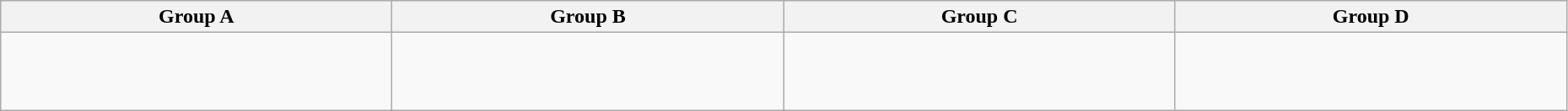<table class="wikitable" width="98%">
<tr>
<th width="25%">Group A</th>
<th width="25%">Group B</th>
<th width="25%">Group C</th>
<th width="25%">Group D</th>
</tr>
<tr>
<td><br><br></td>
<td><br><br><br></td>
<td><br><br><br></td>
<td><br><br><br></td>
</tr>
</table>
